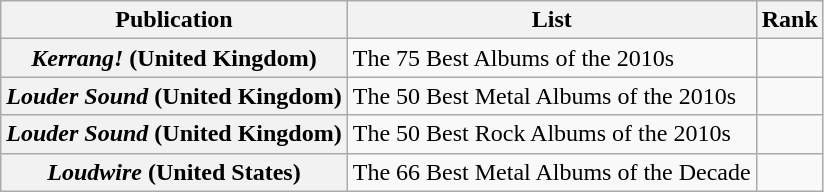<table class="wikitable sortable plainrowheaders">
<tr>
<th>Publication</th>
<th>List</th>
<th>Rank</th>
</tr>
<tr>
<th scope="row"><em>Kerrang!</em> (United Kingdom)</th>
<td>The 75 Best Albums of the 2010s</td>
<td></td>
</tr>
<tr>
<th scope="row"><em>Louder Sound</em> (United Kingdom)</th>
<td>The 50 Best Metal Albums of the 2010s</td>
<td></td>
</tr>
<tr>
<th scope="row"><em>Louder Sound</em> (United Kingdom)</th>
<td>The 50 Best Rock Albums of the 2010s</td>
<td></td>
</tr>
<tr>
<th scope="row"><em>Loudwire</em> (United States)</th>
<td>The 66 Best Metal Albums of the Decade</td>
<td></td>
</tr>
</table>
